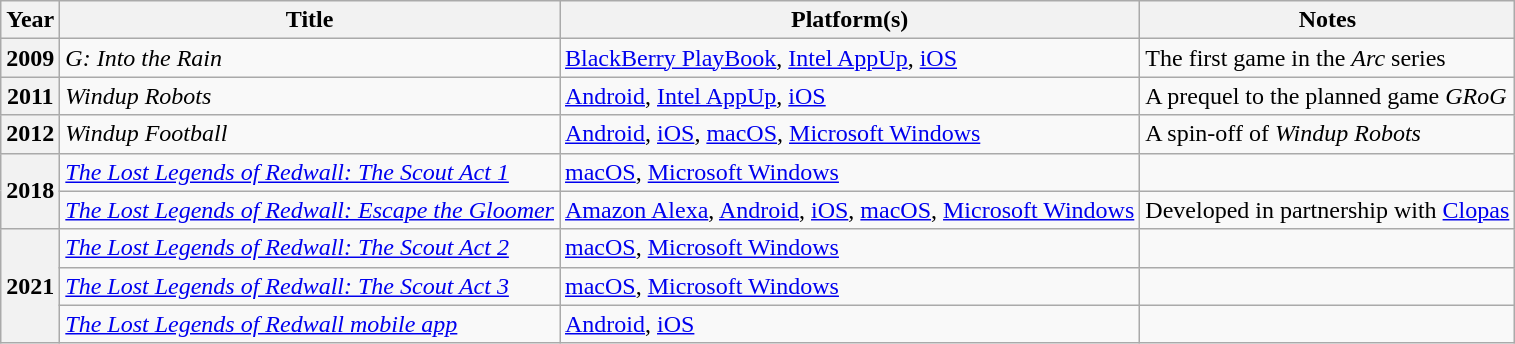<table class="wikitable sortable plainrowheaders">
<tr>
<th scope="col">Year</th>
<th scope="col">Title</th>
<th scope="col">Platform(s)</th>
<th scope="col" class="unsortable">Notes</th>
</tr>
<tr>
<th scope="row">2009</th>
<td><em>G: Into the Rain</em></td>
<td><a href='#'>BlackBerry PlayBook</a>, <a href='#'>Intel AppUp</a>, <a href='#'>iOS</a></td>
<td>The first game in the <em>Arc</em> series</td>
</tr>
<tr>
<th scope="row">2011</th>
<td><em>Windup Robots</em></td>
<td><a href='#'>Android</a>, <a href='#'>Intel AppUp</a>, <a href='#'>iOS</a></td>
<td>A prequel to the planned game <em>GRoG</em></td>
</tr>
<tr>
<th scope="row">2012</th>
<td><em>Windup Football</em></td>
<td><a href='#'>Android</a>, <a href='#'>iOS</a>, <a href='#'>macOS</a>, <a href='#'>Microsoft Windows</a></td>
<td>A spin-off of <em>Windup Robots</em></td>
</tr>
<tr>
<th scope="row" rowspan="2">2018</th>
<td><em><a href='#'>The Lost Legends of Redwall: The Scout Act 1</a></em></td>
<td><a href='#'>macOS</a>, <a href='#'>Microsoft Windows</a></td>
<td></td>
</tr>
<tr>
<td><em><a href='#'>The Lost Legends of Redwall: Escape the Gloomer</a></em></td>
<td><a href='#'>Amazon Alexa</a>, <a href='#'>Android</a>, <a href='#'>iOS</a>, <a href='#'>macOS</a>, <a href='#'>Microsoft Windows</a></td>
<td>Developed in partnership with <a href='#'>Clopas</a></td>
</tr>
<tr>
<th scope="row" rowspan="3">2021</th>
<td><em><a href='#'>The Lost Legends of Redwall: The Scout Act 2</a></em></td>
<td><a href='#'>macOS</a>, <a href='#'>Microsoft Windows</a></td>
<td></td>
</tr>
<tr>
<td><em><a href='#'>The Lost Legends of Redwall: The Scout Act 3</a></em></td>
<td><a href='#'>macOS</a>, <a href='#'>Microsoft Windows</a></td>
<td></td>
</tr>
<tr>
<td><em><a href='#'>The Lost Legends of Redwall mobile app</a></em></td>
<td><a href='#'>Android</a>, <a href='#'>iOS</a></td>
<td></td>
</tr>
</table>
